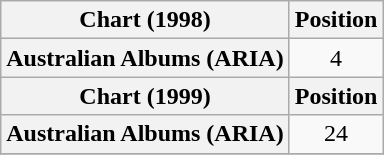<table class="wikitable sortable plainrowheaders" style="text-align:center">
<tr>
<th scope="col">Chart (1998)</th>
<th scope="col">Position</th>
</tr>
<tr>
<th scope="row">Australian Albums (ARIA)</th>
<td>4</td>
</tr>
<tr>
<th scope="col">Chart (1999)</th>
<th scope="col">Position</th>
</tr>
<tr>
<th scope="row">Australian Albums (ARIA)</th>
<td>24</td>
</tr>
<tr>
</tr>
</table>
